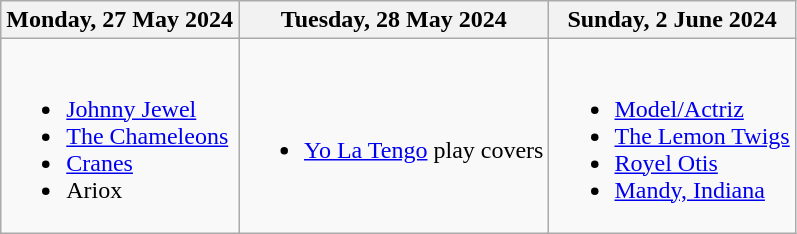<table class="wikitable">
<tr>
<th>Monday, 27 May 2024</th>
<th>Tuesday, 28 May 2024</th>
<th>Sunday, 2 June 2024</th>
</tr>
<tr>
<td><br><ul><li><a href='#'>Johnny Jewel</a></li><li><a href='#'>The Chameleons</a></li><li><a href='#'>Cranes</a></li><li>Ariox</li></ul></td>
<td><br><ul><li><a href='#'>Yo La Tengo</a> play covers</li></ul></td>
<td><br><ul><li><a href='#'>Model/Actriz</a></li><li><a href='#'>The Lemon Twigs</a></li><li><a href='#'>Royel Otis</a></li><li><a href='#'>Mandy, Indiana</a></li></ul></td>
</tr>
</table>
